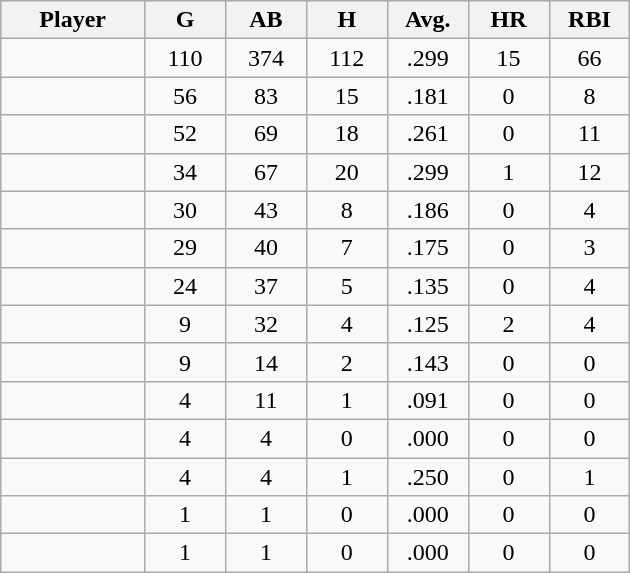<table class="wikitable sortable">
<tr>
<th bgcolor="#DDDDFF" width="16%">Player</th>
<th bgcolor="#DDDDFF" width="9%">G</th>
<th bgcolor="#DDDDFF" width="9%">AB</th>
<th bgcolor="#DDDDFF" width="9%">H</th>
<th bgcolor="#DDDDFF" width="9%">Avg.</th>
<th bgcolor="#DDDDFF" width="9%">HR</th>
<th bgcolor="#DDDDFF" width="9%">RBI</th>
</tr>
<tr align="center">
<td></td>
<td>110</td>
<td>374</td>
<td>112</td>
<td>.299</td>
<td>15</td>
<td>66</td>
</tr>
<tr align="center">
<td></td>
<td>56</td>
<td>83</td>
<td>15</td>
<td>.181</td>
<td>0</td>
<td>8</td>
</tr>
<tr align="center">
<td></td>
<td>52</td>
<td>69</td>
<td>18</td>
<td>.261</td>
<td>0</td>
<td>11</td>
</tr>
<tr align="center">
<td></td>
<td>34</td>
<td>67</td>
<td>20</td>
<td>.299</td>
<td>1</td>
<td>12</td>
</tr>
<tr align="center">
<td></td>
<td>30</td>
<td>43</td>
<td>8</td>
<td>.186</td>
<td>0</td>
<td>4</td>
</tr>
<tr align="center">
<td></td>
<td>29</td>
<td>40</td>
<td>7</td>
<td>.175</td>
<td>0</td>
<td>3</td>
</tr>
<tr align="center">
<td></td>
<td>24</td>
<td>37</td>
<td>5</td>
<td>.135</td>
<td>0</td>
<td>4</td>
</tr>
<tr align="center">
<td></td>
<td>9</td>
<td>32</td>
<td>4</td>
<td>.125</td>
<td>2</td>
<td>4</td>
</tr>
<tr align="center">
<td></td>
<td>9</td>
<td>14</td>
<td>2</td>
<td>.143</td>
<td>0</td>
<td>0</td>
</tr>
<tr align="center">
<td></td>
<td>4</td>
<td>11</td>
<td>1</td>
<td>.091</td>
<td>0</td>
<td>0</td>
</tr>
<tr align="center">
<td></td>
<td>4</td>
<td>4</td>
<td>0</td>
<td>.000</td>
<td>0</td>
<td>0</td>
</tr>
<tr align="center">
<td></td>
<td>4</td>
<td>4</td>
<td>1</td>
<td>.250</td>
<td>0</td>
<td>1</td>
</tr>
<tr align="center">
<td></td>
<td>1</td>
<td>1</td>
<td>0</td>
<td>.000</td>
<td>0</td>
<td>0</td>
</tr>
<tr align="center">
<td></td>
<td>1</td>
<td>1</td>
<td>0</td>
<td>.000</td>
<td>0</td>
<td>0</td>
</tr>
</table>
